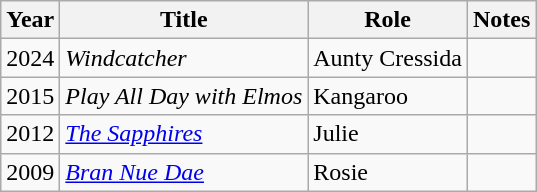<table class="wikitable sortable">
<tr>
<th>Year</th>
<th>Title</th>
<th>Role</th>
<th>Notes</th>
</tr>
<tr>
<td>2024</td>
<td><em>Windcatcher</em></td>
<td>Aunty Cressida</td>
<td></td>
</tr>
<tr>
<td>2015</td>
<td><em>Play All Day with Elmos</em></td>
<td>Kangaroo</td>
<td></td>
</tr>
<tr>
<td>2012</td>
<td><a href='#'><em>The Sapphires</em></a></td>
<td>Julie</td>
<td></td>
</tr>
<tr>
<td>2009</td>
<td><a href='#'><em>Bran Nue Dae</em></a></td>
<td>Rosie</td>
<td></td>
</tr>
</table>
